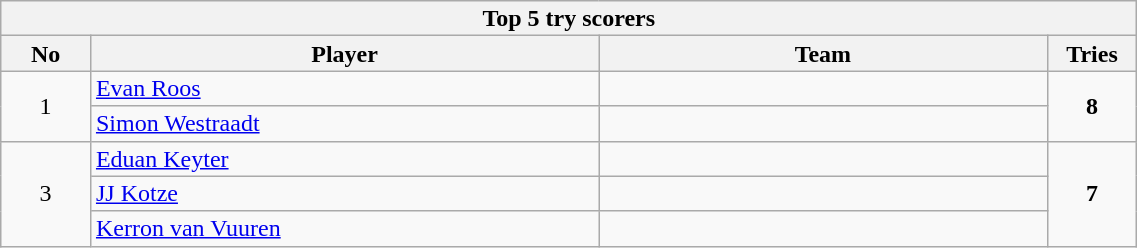<table class="wikitable collapsible sortable" style="text-align:center; line-height:100%; font-size:100%; width:60%;">
<tr>
<th colspan=8>Top 5 try scorers </th>
</tr>
<tr>
<th style="width:6%;">No</th>
<th style="width:34%;">Player</th>
<th style="width:30%;">Team</th>
<th style="width:6%;">Tries<br></th>
</tr>
<tr>
<td rowspan="2">1</td>
<td style="text-align:left;"><a href='#'>Evan Roos</a></td>
<td style="text-align:left;"></td>
<td rowspan="2"><strong>8</strong></td>
</tr>
<tr>
<td style="text-align:left;"><a href='#'>Simon Westraadt</a></td>
<td style="text-align:left;"></td>
</tr>
<tr>
<td rowspan="3">3</td>
<td style="text-align:left;"><a href='#'>Eduan Keyter</a></td>
<td style="text-align:left;"></td>
<td rowspan="3"><strong>7</strong></td>
</tr>
<tr>
<td style="text-align:left;"><a href='#'>JJ Kotze</a></td>
<td style="text-align:left;"></td>
</tr>
<tr>
<td style="text-align:left;"><a href='#'>Kerron van Vuuren</a></td>
<td style="text-align:left;"></td>
</tr>
</table>
